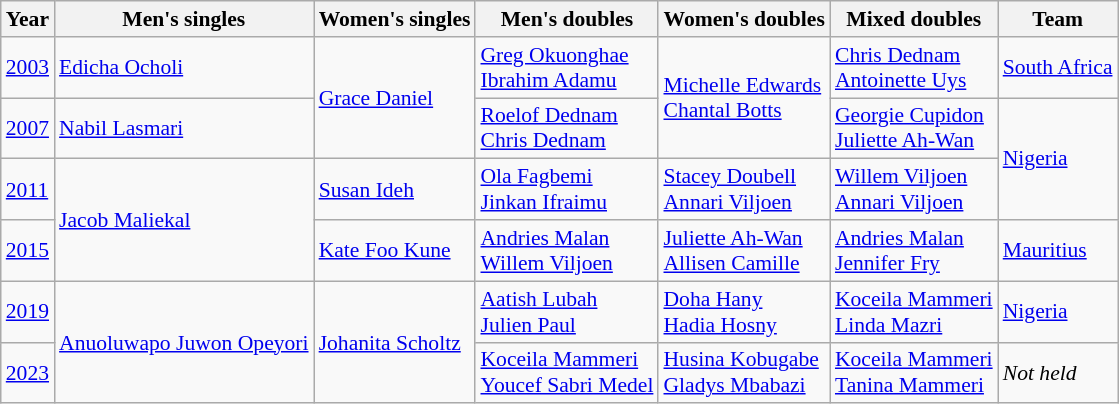<table class="wikitable" style="font-size:90%;">
<tr>
<th>Year</th>
<th>Men's singles</th>
<th>Women's singles</th>
<th>Men's doubles</th>
<th>Women's doubles</th>
<th>Mixed doubles</th>
<th>Team</th>
</tr>
<tr>
<td><a href='#'>2003</a></td>
<td> <a href='#'>Edicha Ocholi</a></td>
<td rowspan="2"> <a href='#'>Grace Daniel</a></td>
<td> <a href='#'>Greg Okuonghae</a> <br>  <a href='#'>Ibrahim Adamu</a></td>
<td rowspan="2"> <a href='#'>Michelle Edwards</a> <br>  <a href='#'>Chantal Botts</a></td>
<td> <a href='#'>Chris Dednam</a> <br>  <a href='#'>Antoinette Uys</a></td>
<td> <a href='#'>South Africa</a></td>
</tr>
<tr>
<td><a href='#'>2007</a></td>
<td> <a href='#'>Nabil Lasmari</a></td>
<td> <a href='#'>Roelof Dednam</a> <br>  <a href='#'>Chris Dednam</a></td>
<td> <a href='#'>Georgie Cupidon</a> <br>  <a href='#'>Juliette Ah-Wan</a></td>
<td rowspan="2"> <a href='#'>Nigeria</a></td>
</tr>
<tr>
<td><a href='#'>2011</a></td>
<td rowspan="2"> <a href='#'>Jacob Maliekal</a></td>
<td> <a href='#'>Susan Ideh</a></td>
<td> <a href='#'>Ola Fagbemi</a><br> <a href='#'>Jinkan Ifraimu</a></td>
<td> <a href='#'>Stacey Doubell</a><br> <a href='#'>Annari Viljoen</a></td>
<td> <a href='#'>Willem Viljoen</a><br> <a href='#'>Annari Viljoen</a></td>
</tr>
<tr>
<td><a href='#'>2015</a></td>
<td> <a href='#'>Kate Foo Kune</a></td>
<td> <a href='#'>Andries Malan</a><br> <a href='#'>Willem Viljoen</a></td>
<td> <a href='#'>Juliette Ah-Wan</a><br> <a href='#'>Allisen Camille</a></td>
<td> <a href='#'>Andries Malan</a><br> <a href='#'>Jennifer Fry</a></td>
<td> <a href='#'>Mauritius</a></td>
</tr>
<tr>
<td><a href='#'>2019</a></td>
<td rowspan="2"> <a href='#'>Anuoluwapo Juwon Opeyori</a></td>
<td rowspan="2"> <a href='#'>Johanita Scholtz</a></td>
<td> <a href='#'>Aatish Lubah</a><br> <a href='#'>Julien Paul</a></td>
<td> <a href='#'>Doha Hany</a><br> <a href='#'>Hadia Hosny</a></td>
<td> <a href='#'>Koceila Mammeri</a><br> <a href='#'>Linda Mazri</a></td>
<td> <a href='#'>Nigeria</a></td>
</tr>
<tr>
<td><a href='#'>2023</a></td>
<td> <a href='#'>Koceila Mammeri</a><br> <a href='#'>Youcef Sabri Medel</a></td>
<td> <a href='#'>Husina Kobugabe</a><br> <a href='#'>Gladys Mbabazi</a></td>
<td> <a href='#'>Koceila Mammeri</a><br> <a href='#'>Tanina Mammeri</a></td>
<td><em>Not held</em></td>
</tr>
</table>
